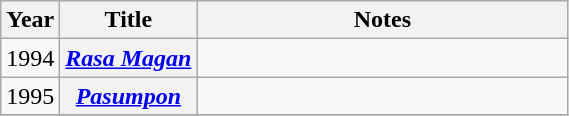<table class="wikitable plainrowheaders sortable">
<tr>
<th scope="col">Year</th>
<th scope="col">Title</th>
<th scope="col" style="width: 15em;">Notes</th>
</tr>
<tr>
<td>1994</td>
<th scope="row"><em><a href='#'>Rasa Magan</a></em></th>
<td></td>
</tr>
<tr>
<td>1995</td>
<th scope="row"><em><a href='#'>Pasumpon</a></em></th>
<td></td>
</tr>
<tr>
</tr>
</table>
